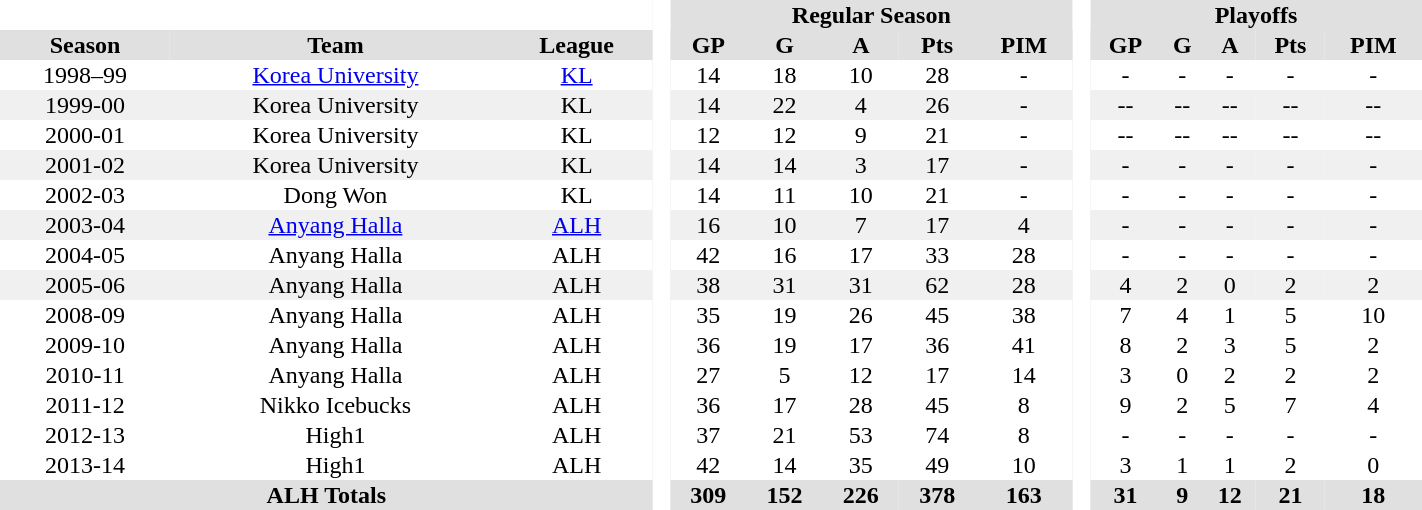<table BORDER="0" CELLPADDING="1" CELLSPACING="0" WIDTH="75%">
<tr ALIGN="center" bgcolor="#e0e0e0">
<th colspan="3" bgcolor="#ffffff"> </th>
<th rowspan="99" bgcolor="#ffffff"> </th>
<th colspan="5">Regular Season</th>
<th rowspan="99" bgcolor="#ffffff"> </th>
<th colspan="5">Playoffs</th>
</tr>
<tr ALIGN="center" bgcolor="#e0e0e0">
<th>Season</th>
<th>Team</th>
<th>League</th>
<th>GP</th>
<th>G</th>
<th>A</th>
<th>Pts</th>
<th>PIM</th>
<th>GP</th>
<th>G</th>
<th>A</th>
<th>Pts</th>
<th>PIM</th>
</tr>
<tr ALIGN="center">
<td>1998–99</td>
<td><a href='#'>Korea University</a></td>
<td><a href='#'>KL</a></td>
<td>14</td>
<td>18</td>
<td>10</td>
<td>28</td>
<td>-</td>
<td>-</td>
<td>-</td>
<td>-</td>
<td>-</td>
<td>-</td>
</tr>
<tr ALIGN="center" bgcolor="#f0f0f0">
<td>1999-00</td>
<td>Korea University</td>
<td>KL</td>
<td>14</td>
<td>22</td>
<td>4</td>
<td>26</td>
<td>-</td>
<td>--</td>
<td>--</td>
<td>--</td>
<td>--</td>
<td>--</td>
</tr>
<tr ALIGN="center">
<td>2000-01</td>
<td>Korea University</td>
<td>KL</td>
<td>12</td>
<td>12</td>
<td>9</td>
<td>21</td>
<td>-</td>
<td>--</td>
<td>--</td>
<td>--</td>
<td>--</td>
<td>--</td>
</tr>
<tr ALIGN="center" bgcolor="#f0f0f0">
<td>2001-02</td>
<td>Korea University</td>
<td>KL</td>
<td>14</td>
<td>14</td>
<td>3</td>
<td>17</td>
<td>-</td>
<td>-</td>
<td>-</td>
<td>-</td>
<td>-</td>
<td>-</td>
</tr>
<tr ALIGN="center">
<td>2002-03</td>
<td>Dong Won</td>
<td>KL</td>
<td>14</td>
<td>11</td>
<td>10</td>
<td>21</td>
<td>-</td>
<td>-</td>
<td>-</td>
<td>-</td>
<td>-</td>
<td>-</td>
</tr>
<tr ALIGN="center" bgcolor="#f0f0f0">
<td>2003-04</td>
<td><a href='#'>Anyang Halla</a></td>
<td><a href='#'>ALH</a></td>
<td>16</td>
<td>10</td>
<td>7</td>
<td>17</td>
<td>4</td>
<td>-</td>
<td>-</td>
<td>-</td>
<td>-</td>
<td>-</td>
</tr>
<tr ALIGN="center">
<td>2004-05</td>
<td>Anyang Halla</td>
<td>ALH</td>
<td>42</td>
<td>16</td>
<td>17</td>
<td>33</td>
<td>28</td>
<td>-</td>
<td>-</td>
<td>-</td>
<td>-</td>
<td>-</td>
</tr>
<tr ALIGN="center" bgcolor="#f0f0f0">
<td>2005-06</td>
<td>Anyang Halla</td>
<td>ALH</td>
<td>38</td>
<td>31</td>
<td>31</td>
<td>62</td>
<td>28</td>
<td>4</td>
<td>2</td>
<td>0</td>
<td>2</td>
<td>2</td>
</tr>
<tr ALIGN="center">
<td>2008-09</td>
<td>Anyang Halla</td>
<td>ALH</td>
<td>35</td>
<td>19</td>
<td>26</td>
<td>45</td>
<td>38</td>
<td>7</td>
<td>4</td>
<td>1</td>
<td>5</td>
<td>10</td>
</tr>
<tr ALIGN="center">
<td>2009-10</td>
<td>Anyang Halla</td>
<td>ALH</td>
<td>36</td>
<td>19</td>
<td>17</td>
<td>36</td>
<td>41</td>
<td>8</td>
<td>2</td>
<td>3</td>
<td>5</td>
<td>2</td>
</tr>
<tr ALIGN="center">
<td>2010-11</td>
<td>Anyang Halla</td>
<td>ALH</td>
<td>27</td>
<td>5</td>
<td>12</td>
<td>17</td>
<td>14</td>
<td>3</td>
<td>0</td>
<td>2</td>
<td>2</td>
<td>2</td>
</tr>
<tr ALIGN="center">
<td>2011-12</td>
<td>Nikko Icebucks</td>
<td>ALH</td>
<td>36</td>
<td>17</td>
<td>28</td>
<td>45</td>
<td>8</td>
<td>9</td>
<td>2</td>
<td>5</td>
<td>7</td>
<td>4</td>
</tr>
<tr ALIGN="center">
<td>2012-13</td>
<td>High1</td>
<td>ALH</td>
<td>37</td>
<td>21</td>
<td>53</td>
<td>74</td>
<td>8</td>
<td>-</td>
<td>-</td>
<td>-</td>
<td>-</td>
<td>-</td>
</tr>
<tr ALIGN="center">
<td>2013-14</td>
<td>High1</td>
<td>ALH</td>
<td>42</td>
<td>14</td>
<td>35</td>
<td>49</td>
<td>10</td>
<td>3</td>
<td>1</td>
<td>1</td>
<td>2</td>
<td>0</td>
</tr>
<tr ALIGN="center" bgcolor="#e0e0e0">
<th colspan="3">ALH Totals</th>
<th>309</th>
<th>152</th>
<th>226</th>
<th>378</th>
<th>163</th>
<th>31</th>
<th>9</th>
<th>12</th>
<th>21</th>
<th>18</th>
</tr>
</table>
